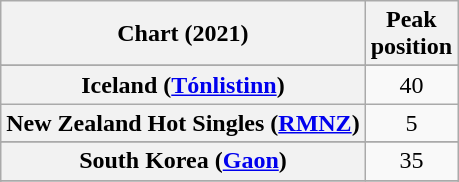<table class="wikitable sortable plainrowheaders" style="text-align:center">
<tr>
<th scope="col">Chart (2021)</th>
<th scope="col">Peak<br>position</th>
</tr>
<tr>
</tr>
<tr>
</tr>
<tr>
</tr>
<tr>
</tr>
<tr>
<th scope="row">Iceland (<a href='#'>Tónlistinn</a>)</th>
<td>40</td>
</tr>
<tr>
<th scope="row">New Zealand Hot Singles (<a href='#'>RMNZ</a>)</th>
<td>5</td>
</tr>
<tr>
</tr>
<tr>
</tr>
<tr>
<th scope="row">South Korea (<a href='#'>Gaon</a>)</th>
<td>35</td>
</tr>
<tr>
</tr>
<tr>
</tr>
<tr>
</tr>
</table>
